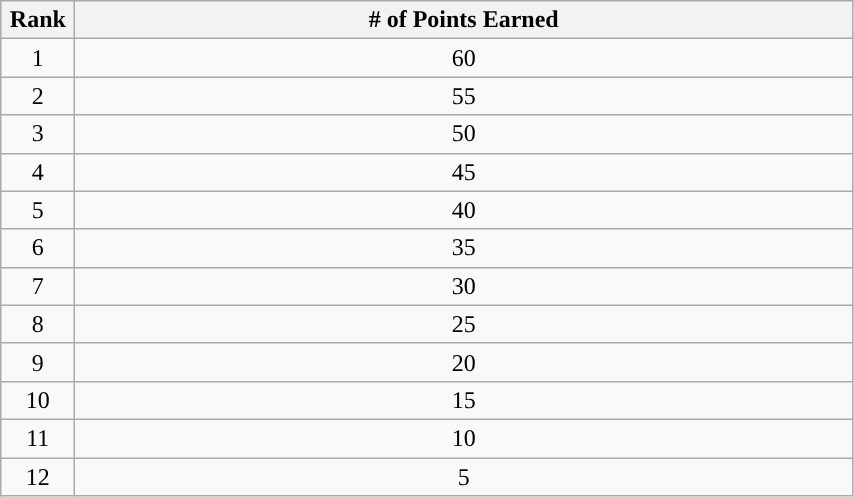<table style="width:45%;" class="wikitable">
<tr>
<th style="text-align:center; width:1%;">Rank</th>
<th style="text-align:center; width:50%;"># of Points Earned</th>
</tr>
<tr scope=row style="text-align:center">
<td>1</td>
<td>60</td>
</tr>
<tr scope=row style="text-align:center">
<td>2</td>
<td>55</td>
</tr>
<tr scope=row style="text-align:center">
<td>3</td>
<td>50</td>
</tr>
<tr scope=row style="text-align:center">
<td>4</td>
<td>45</td>
</tr>
<tr scope=row style="text-align:center">
<td>5</td>
<td>40</td>
</tr>
<tr scope=row style="text-align:center">
<td>6</td>
<td>35</td>
</tr>
<tr scope=row style="text-align:center">
<td>7</td>
<td>30</td>
</tr>
<tr scope=row style="text-align:center">
<td>8</td>
<td>25</td>
</tr>
<tr scope=row style="text-align:center">
<td>9</td>
<td>20</td>
</tr>
<tr scope=row style="text-align:center">
<td>10</td>
<td>15</td>
</tr>
<tr scope=row style="text-align:center">
<td>11</td>
<td>10</td>
</tr>
<tr scope=row style="text-align:center">
<td>12</td>
<td>5</td>
</tr>
</table>
